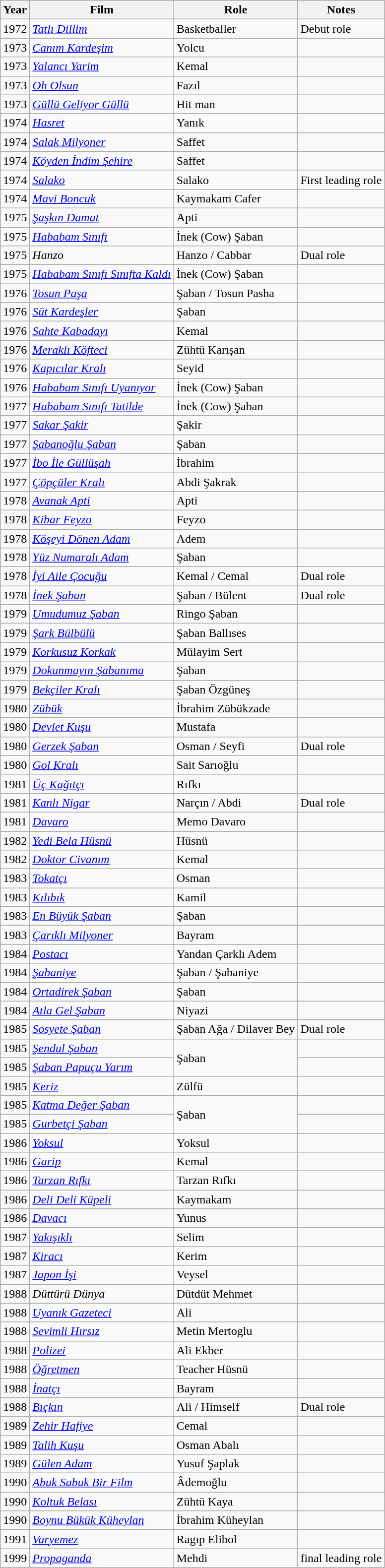<table class="wikitable">
<tr>
<th>Year</th>
<th>Film</th>
<th>Role</th>
<th>Notes</th>
</tr>
<tr>
<td>1972</td>
<td><em><a href='#'>Tatlı Dillim</a></em></td>
<td>Basketballer</td>
<td>Debut role</td>
</tr>
<tr>
<td>1973</td>
<td><em><a href='#'>Canım Kardeşim</a></em></td>
<td>Yolcu</td>
<td></td>
</tr>
<tr>
<td>1973</td>
<td><em><a href='#'>Yalancı Yarim</a></em></td>
<td>Kemal</td>
<td></td>
</tr>
<tr>
<td>1973</td>
<td><em><a href='#'>Oh Olsun</a></em></td>
<td>Fazıl</td>
<td></td>
</tr>
<tr>
<td>1973</td>
<td><em><a href='#'>Güllü Geliyor Güllü</a></em></td>
<td>Hit man</td>
<td></td>
</tr>
<tr>
<td>1974</td>
<td><em><a href='#'>Hasret</a></em></td>
<td>Yanık</td>
<td></td>
</tr>
<tr>
<td>1974</td>
<td><em><a href='#'>Salak Milyoner</a></em></td>
<td>Saffet</td>
<td></td>
</tr>
<tr>
<td>1974</td>
<td><em><a href='#'>Köyden İndim Şehire</a></em></td>
<td>Saffet</td>
<td></td>
</tr>
<tr>
<td>1974</td>
<td><em><a href='#'>Salako</a></em></td>
<td>Salako</td>
<td>First leading role</td>
</tr>
<tr>
<td>1974</td>
<td><em><a href='#'>Mavi Boncuk</a></em></td>
<td>Kaymakam Cafer</td>
<td></td>
</tr>
<tr>
<td>1975</td>
<td><em><a href='#'>Şaşkın Damat</a></em></td>
<td>Apti</td>
<td></td>
</tr>
<tr>
<td>1975</td>
<td><em><a href='#'>Hababam Sınıfı</a></em></td>
<td>İnek (Cow) Şaban</td>
<td></td>
</tr>
<tr>
<td>1975</td>
<td><em>Hanzo</em></td>
<td>Hanzo / Cabbar</td>
<td>Dual role</td>
</tr>
<tr>
<td>1975</td>
<td><em><a href='#'>Hababam Sınıfı Sınıfta Kaldı</a></em></td>
<td>İnek (Cow) Şaban</td>
<td></td>
</tr>
<tr>
<td>1976</td>
<td><em><a href='#'>Tosun Paşa</a></em></td>
<td>Şaban / Tosun Pasha</td>
<td></td>
</tr>
<tr>
<td>1976</td>
<td><em><a href='#'>Süt Kardeşler</a></em></td>
<td>Şaban</td>
<td></td>
</tr>
<tr>
<td>1976</td>
<td><em><a href='#'>Sahte Kabadayı</a></em></td>
<td>Kemal</td>
<td></td>
</tr>
<tr>
<td>1976</td>
<td><em><a href='#'>Meraklı Köfteci</a></em></td>
<td>Zühtü Karışan</td>
<td></td>
</tr>
<tr>
<td>1976</td>
<td><em><a href='#'>Kapıcılar Kralı</a></em></td>
<td>Seyid</td>
<td></td>
</tr>
<tr>
<td>1976</td>
<td><em><a href='#'>Hababam Sınıfı Uyanıyor</a></em></td>
<td>İnek (Cow) Şaban</td>
<td></td>
</tr>
<tr>
<td>1977</td>
<td><em><a href='#'>Hababam Sınıfı Tatilde</a></em></td>
<td>İnek (Cow) Şaban</td>
<td></td>
</tr>
<tr>
<td>1977</td>
<td><em><a href='#'>Sakar Şakir</a></em></td>
<td>Şakir</td>
<td></td>
</tr>
<tr>
<td>1977</td>
<td><em><a href='#'>Şabanoğlu Şaban</a></em></td>
<td>Şaban</td>
<td></td>
</tr>
<tr>
<td>1977</td>
<td><em><a href='#'>İbo İle Güllüşah</a></em></td>
<td>İbrahim</td>
<td></td>
</tr>
<tr>
<td>1977</td>
<td><em><a href='#'>Çöpçüler Kralı</a></em></td>
<td>Abdi Şakrak</td>
<td></td>
</tr>
<tr>
<td>1978</td>
<td><em><a href='#'>Avanak Apti</a></em></td>
<td>Apti</td>
<td></td>
</tr>
<tr>
<td>1978</td>
<td><em><a href='#'>Kibar Feyzo</a></em></td>
<td>Feyzo</td>
<td></td>
</tr>
<tr>
<td>1978</td>
<td><em><a href='#'>Köşeyi Dönen Adam</a></em></td>
<td>Adem</td>
<td></td>
</tr>
<tr>
<td>1978</td>
<td><em><a href='#'>Yüz Numaralı Adam</a></em></td>
<td>Şaban</td>
<td></td>
</tr>
<tr>
<td>1978</td>
<td><em><a href='#'>İyi Aile Çocuğu</a></em></td>
<td>Kemal / Cemal</td>
<td>Dual role</td>
</tr>
<tr>
<td>1978</td>
<td><em><a href='#'>İnek Şaban</a></em></td>
<td>Şaban / Bülent</td>
<td>Dual role</td>
</tr>
<tr>
<td>1979</td>
<td><em><a href='#'>Umudumuz Şaban</a></em></td>
<td>Ringo Şaban</td>
<td></td>
</tr>
<tr>
<td>1979</td>
<td><em><a href='#'>Şark Bülbülü</a></em></td>
<td>Şaban Ballıses</td>
<td></td>
</tr>
<tr>
<td>1979</td>
<td><em><a href='#'>Korkusuz Korkak</a></em></td>
<td>Mülayim Sert</td>
<td></td>
</tr>
<tr>
<td>1979</td>
<td><em><a href='#'>Dokunmayın Şabanıma</a></em></td>
<td>Şaban</td>
<td></td>
</tr>
<tr>
<td>1979</td>
<td><em><a href='#'>Bekçiler Kralı</a></em></td>
<td>Şaban Özgüneş</td>
<td></td>
</tr>
<tr>
<td>1980</td>
<td><em><a href='#'>Zübük</a></em></td>
<td>İbrahim Zübükzade</td>
<td></td>
</tr>
<tr>
<td>1980</td>
<td><em><a href='#'>Devlet Kuşu</a></em></td>
<td>Mustafa</td>
<td></td>
</tr>
<tr>
<td>1980</td>
<td><em><a href='#'>Gerzek Şaban</a></em></td>
<td>Osman / Seyfi</td>
<td>Dual role</td>
</tr>
<tr>
<td>1980</td>
<td><em><a href='#'>Gol Kralı</a></em></td>
<td>Sait Sarıoğlu</td>
<td></td>
</tr>
<tr>
<td>1981</td>
<td><em><a href='#'>Üç Kağıtçı</a></em></td>
<td>Rıfkı</td>
<td></td>
</tr>
<tr>
<td>1981</td>
<td><em><a href='#'>Kanlı Nigar</a></em></td>
<td>Narçın / Abdi</td>
<td>Dual role</td>
</tr>
<tr>
<td>1981</td>
<td><em><a href='#'>Davaro</a></em></td>
<td>Memo Davaro</td>
<td></td>
</tr>
<tr>
<td>1982</td>
<td><em><a href='#'>Yedi Bela Hüsnü</a></em></td>
<td>Hüsnü</td>
<td></td>
</tr>
<tr>
<td>1982</td>
<td><em><a href='#'>Doktor Civanım</a></em></td>
<td>Kemal</td>
<td></td>
</tr>
<tr>
<td>1983</td>
<td><em><a href='#'>Tokatçı</a></em></td>
<td>Osman</td>
<td></td>
</tr>
<tr>
<td>1983</td>
<td><em><a href='#'>Kılıbık</a></em></td>
<td>Kamil</td>
<td></td>
</tr>
<tr>
<td>1983</td>
<td><em><a href='#'>En Büyük Şaban</a></em></td>
<td>Şaban</td>
<td></td>
</tr>
<tr>
<td>1983</td>
<td><em><a href='#'>Çarıklı Milyoner</a></em></td>
<td>Bayram</td>
<td></td>
</tr>
<tr>
<td>1984</td>
<td><em><a href='#'>Postacı</a></em></td>
<td>Yandan Çarklı Adem</td>
<td></td>
</tr>
<tr>
<td>1984</td>
<td><em><a href='#'>Şabaniye</a></em></td>
<td>Şaban / Şabaniye</td>
<td></td>
</tr>
<tr>
<td>1984</td>
<td><em><a href='#'>Ortadirek Şaban</a></em></td>
<td>Şaban</td>
<td></td>
</tr>
<tr>
<td>1984</td>
<td><em><a href='#'>Atla Gel Şaban</a></em></td>
<td>Niyazi</td>
<td></td>
</tr>
<tr>
<td>1985</td>
<td><em><a href='#'>Sosyete Şaban</a></em></td>
<td>Şaban Ağa / Dilaver Bey</td>
<td>Dual role</td>
</tr>
<tr>
<td>1985</td>
<td><em><a href='#'>Şendul Şaban</a></em></td>
<td rowspan="2">Şaban</td>
<td></td>
</tr>
<tr>
<td>1985</td>
<td><em><a href='#'>Şaban Papuçu Yarım</a></em></td>
<td></td>
</tr>
<tr>
<td>1985</td>
<td><em><a href='#'>Keriz</a></em></td>
<td>Zülfü</td>
<td></td>
</tr>
<tr>
<td>1985</td>
<td><em><a href='#'>Katma Değer Şaban</a></em></td>
<td rowspan="2">Şaban</td>
<td></td>
</tr>
<tr>
<td>1985</td>
<td><em><a href='#'>Gurbetçi Şaban</a></em></td>
<td></td>
</tr>
<tr>
<td>1986</td>
<td><em><a href='#'>Yoksul</a></em></td>
<td>Yoksul</td>
<td></td>
</tr>
<tr>
<td>1986</td>
<td><em><a href='#'>Garip</a></em></td>
<td>Kemal</td>
<td></td>
</tr>
<tr>
<td>1986</td>
<td><em><a href='#'>Tarzan Rıfkı</a></em></td>
<td>Tarzan Rıfkı</td>
<td></td>
</tr>
<tr>
<td>1986</td>
<td><em><a href='#'>Deli Deli Küpeli</a></em></td>
<td>Kaymakam</td>
<td></td>
</tr>
<tr>
<td>1986</td>
<td><em><a href='#'>Davacı</a></em></td>
<td>Yunus</td>
<td></td>
</tr>
<tr>
<td>1987</td>
<td><em><a href='#'>Yakışıklı</a></em></td>
<td>Selim</td>
<td></td>
</tr>
<tr>
<td>1987</td>
<td><em><a href='#'>Kiracı</a></em></td>
<td>Kerim</td>
<td></td>
</tr>
<tr>
<td>1987</td>
<td><em><a href='#'>Japon İşi</a></em></td>
<td>Veysel</td>
<td></td>
</tr>
<tr>
<td>1988</td>
<td><em>Düttürü Dünya</em></td>
<td>Dütdüt Mehmet</td>
<td></td>
</tr>
<tr>
<td>1988</td>
<td><em><a href='#'>Uyanık Gazeteci</a></em></td>
<td>Ali</td>
<td></td>
</tr>
<tr>
<td>1988</td>
<td><em><a href='#'>Sevimli Hırsız</a></em></td>
<td>Metin Mertoglu</td>
<td></td>
</tr>
<tr>
<td>1988</td>
<td><em><a href='#'>Polizei</a></em></td>
<td>Ali Ekber</td>
<td></td>
</tr>
<tr>
<td>1988</td>
<td><em><a href='#'>Öğretmen</a></em></td>
<td>Teacher Hüsnü</td>
<td></td>
</tr>
<tr>
<td>1988</td>
<td><em><a href='#'>İnatçı</a></em></td>
<td>Bayram</td>
<td></td>
</tr>
<tr>
<td>1988</td>
<td><em><a href='#'>Bıçkın</a></em></td>
<td>Ali / Himself</td>
<td>Dual role</td>
</tr>
<tr>
<td>1989</td>
<td><em><a href='#'>Zehir Hafiye</a></em></td>
<td>Cemal</td>
<td></td>
</tr>
<tr>
<td>1989</td>
<td><em><a href='#'>Talih Kuşu</a></em></td>
<td>Osman Abalı</td>
<td></td>
</tr>
<tr>
<td>1989</td>
<td><em><a href='#'>Gülen Adam</a></em></td>
<td>Yusuf Şaplak</td>
<td></td>
</tr>
<tr>
<td>1990</td>
<td><em><a href='#'>Abuk Sabuk Bir Film</a></em></td>
<td>Âdemoğlu</td>
<td></td>
</tr>
<tr>
<td>1990</td>
<td><em><a href='#'>Koltuk Belası</a></em></td>
<td>Zühtü Kaya</td>
<td></td>
</tr>
<tr>
<td>1990</td>
<td><em><a href='#'>Boynu Bükük Küheylan</a></em></td>
<td>İbrahim Küheylan</td>
<td></td>
</tr>
<tr>
<td>1991</td>
<td><em><a href='#'>Varyemez</a></em></td>
<td>Ragıp Elibol</td>
<td></td>
</tr>
<tr>
<td>1999</td>
<td><em><a href='#'>Propaganda</a></em></td>
<td>Mehdi</td>
<td>final leading role</td>
</tr>
</table>
